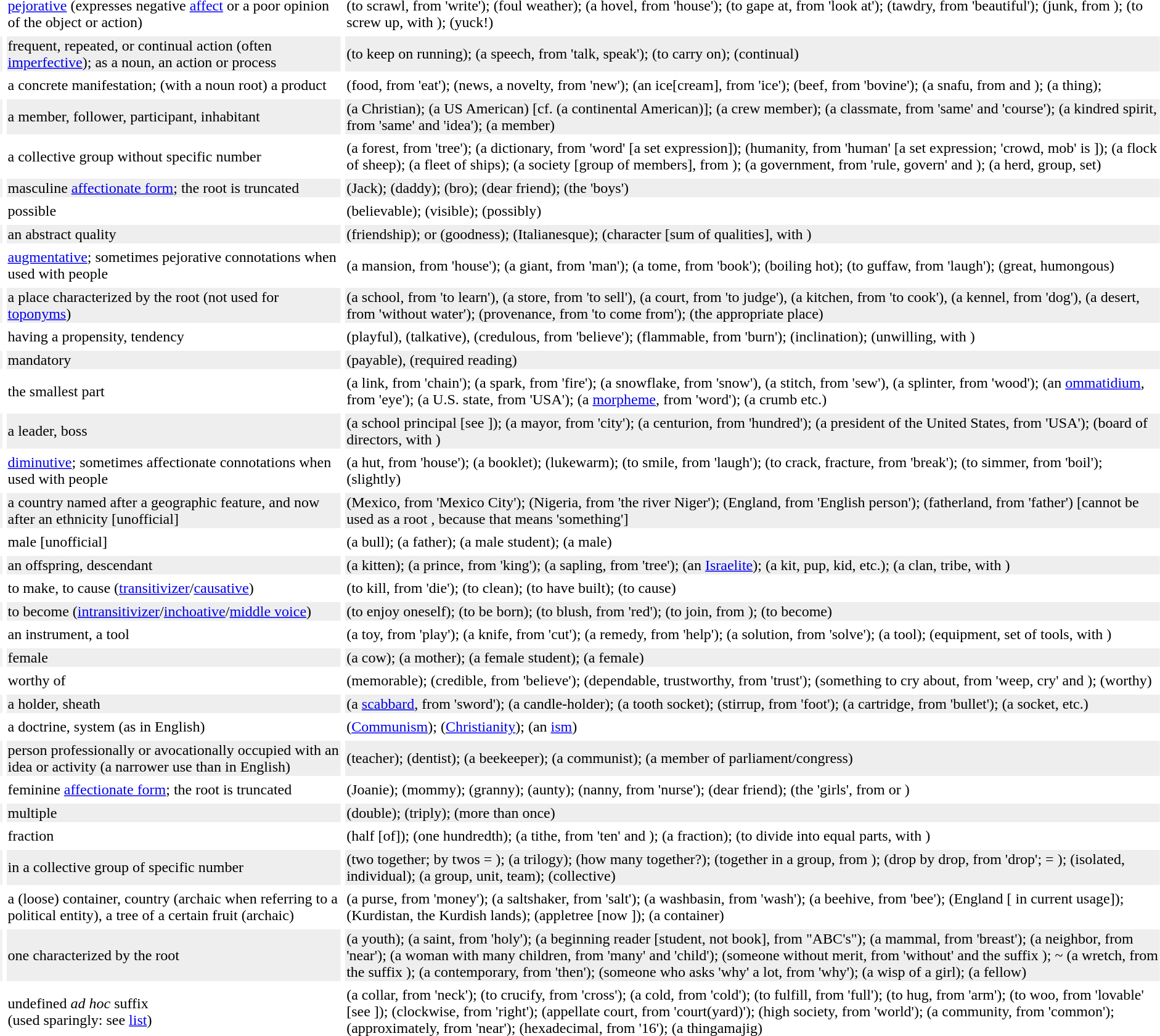<table cellspacing=5 style="text-align: left;">
<tr>
<td></td>
<td><a href='#'>pejorative</a> (expresses negative <a href='#'>affect</a> or a poor opinion of the object or action)</td>
<td> (to scrawl, from 'write');  (foul weather);  (a hovel, from 'house');  (to gape at, from 'look at');  (tawdry, from 'beautiful');  (junk, from );  (to screw up, with );  (yuck!)</td>
</tr>
<tr style="background:#EEE">
<td></td>
<td>frequent, repeated, or continual action (often <a href='#'>imperfective</a>); as a noun, an action or process</td>
<td> (to keep on running);  (a speech, from 'talk, speak');  (to carry on);  (continual)</td>
</tr>
<tr>
<td></td>
<td>a concrete manifestation; (with a noun root) a product</td>
<td> (food, from 'eat');  (news, a novelty, from 'new');  (an ice[cream], from 'ice');  (beef, from 'bovine');  (a snafu, from  and );  (a thing);</td>
</tr>
<tr style="background:#EEE">
<td></td>
<td>a member, follower, participant, inhabitant</td>
<td> (a Christian);  (a US American) [cf.  (a continental American)];  (a crew member);  (a classmate, from 'same' and 'course');  (a kindred spirit, from 'same' and 'idea');  (a member)</td>
</tr>
<tr>
<td></td>
<td>a collective group without specific number</td>
<td> (a forest, from 'tree');  (a dictionary, from 'word' [a set expression]);  (humanity, from 'human' [a set expression; 'crowd, mob' is ]);  (a flock of sheep);  (a fleet of ships);  (a society [group of members], from );  (a government, from 'rule, govern' and );  (a herd, group, set)</td>
</tr>
<tr style="background:#EEE">
<td></td>
<td>masculine <a href='#'>affectionate form</a>; the root is truncated</td>
<td> (Jack);  (daddy);  (bro);  (dear friend);  (the 'boys')</td>
</tr>
<tr>
<td></td>
<td>possible</td>
<td> (believable);  (visible);  (possibly)</td>
</tr>
<tr style="background:#EEE">
<td></td>
<td>an abstract quality</td>
<td> (friendship);  or  (goodness);  (Italianesque);  (character [sum of qualities], with )</td>
</tr>
<tr>
<td></td>
<td><a href='#'>augmentative</a>; sometimes pejorative connotations when used with people</td>
<td> (a mansion, from 'house');  (a giant, from 'man');  (a tome, from 'book');  (boiling hot);  (to guffaw, from 'laugh');  (great, humongous)</td>
</tr>
<tr style="background:#EEE">
<td></td>
<td>a place characterized by the root (not used for <a href='#'>toponyms</a>)</td>
<td> (a school, from 'to learn'),  (a store, from 'to sell'),  (a court, from 'to judge'),  (a kitchen, from 'to cook'),  (a kennel, from 'dog'),  (a desert, from 'without water');  (provenance, from 'to come from');  (the appropriate place)</td>
</tr>
<tr>
<td></td>
<td>having a propensity, tendency</td>
<td> (playful),  (talkative),  (credulous, from 'believe');  (flammable, from 'burn');  (inclination);  (unwilling, with )</td>
</tr>
<tr style="background:#EEE">
<td></td>
<td>mandatory</td>
<td> (payable),  (required reading)</td>
</tr>
<tr>
<td></td>
<td>the smallest part</td>
<td> (a link, from 'chain');  (a spark, from 'fire');  (a snowflake, from 'snow'),  (a stitch, from 'sew'),  (a splinter, from 'wood');  (an <a href='#'>ommatidium</a>, from 'eye');  (a U.S. state, from 'USA');  (a <a href='#'>morpheme</a>, from 'word');  (a crumb etc.)</td>
</tr>
<tr style="background:#EEE">
<td></td>
<td>a leader, boss</td>
<td> (a school principal [see ]);  (a mayor, from 'city');  (a centurion, from 'hundred');  (a president of the United States, from 'USA');  (board of directors, with )</td>
</tr>
<tr>
<td></td>
<td><a href='#'>diminutive</a>; sometimes affectionate connotations when used with people</td>
<td> (a hut, from 'house');  (a booklet);  (lukewarm);  (to smile, from 'laugh');  (to crack, fracture, from 'break');  (to simmer, from 'boil');  (slightly)</td>
</tr>
<tr style="background:#EEE">
<td></td>
<td>a country named after a geographic feature, and now after an ethnicity [unofficial]</td>
<td> (Mexico, from 'Mexico City');  (Nigeria, from 'the river Niger');  (England, from 'English person');  (fatherland, from 'father') [cannot be used as a root , because that means 'something']</td>
</tr>
<tr>
<td></td>
<td>male [unofficial]</td>
<td> (a bull);  (a father);  (a male student);  (a male)</td>
</tr>
<tr style="background:#EEE">
<td></td>
<td>an offspring, descendant</td>
<td> (a kitten);  (a prince, from 'king');  (a sapling, from 'tree');  (an <a href='#'>Israelite</a>);  (a kit, pup, kid, etc.);  (a clan, tribe, with )</td>
</tr>
<tr>
<td></td>
<td>to make, to cause (<a href='#'>transitivizer</a>/<a href='#'>causative</a>)</td>
<td> (to kill, from 'die');  (to clean);  (to have built);  (to cause)</td>
</tr>
<tr style="background:#EEE">
<td></td>
<td>to become (<a href='#'>intransitivizer</a>/<a href='#'>inchoative</a>/<a href='#'>middle voice</a>)</td>
<td> (to enjoy oneself);  (to be born);  (to blush, from 'red');  (to join, from );  (to become)</td>
</tr>
<tr>
<td></td>
<td>an instrument, a tool</td>
<td> (a toy, from 'play');  (a knife, from 'cut');  (a remedy, from 'help');  (a solution, from 'solve');  (a tool);  (equipment, set of tools, with )</td>
</tr>
<tr style="background:#EEE">
<td></td>
<td>female</td>
<td> (a cow);  (a mother);  (a female student);  (a female)</td>
</tr>
<tr>
<td></td>
<td>worthy of</td>
<td> (memorable);  (credible, from 'believe');  (dependable, trustworthy, from 'trust');  (something to cry about, from 'weep, cry' and );  (worthy)</td>
</tr>
<tr style="background:#EEE">
<td></td>
<td>a holder, sheath</td>
<td> (a <a href='#'>scabbard</a>, from 'sword');  (a candle-holder);  (a tooth socket);  (stirrup, from 'foot');  (a cartridge, from 'bullet');  (a socket, etc.)</td>
</tr>
<tr>
<td></td>
<td>a doctrine, system (as in English)</td>
<td> (<a href='#'>Communism</a>);  (<a href='#'>Christianity</a>);  (an <a href='#'>ism</a>)</td>
</tr>
<tr style="background:#EEE">
<td></td>
<td>person professionally or avocationally occupied with an idea or activity (a narrower use than in English)</td>
<td> (teacher);  (dentist);  (a beekeeper);  (a communist);  (a member of parliament/congress)</td>
</tr>
<tr>
<td></td>
<td>feminine <a href='#'>affectionate form</a>; the root is truncated</td>
<td> (Joanie);  (mommy);  (granny);  (aunty);  (nanny, from 'nurse');  (dear friend);  (the 'girls', from  or )</td>
</tr>
<tr style="background:#EEE">
<td></td>
<td>multiple</td>
<td> (double);  (triply);  (more than once)</td>
</tr>
<tr>
<td></td>
<td>fraction</td>
<td> (half [of]);  (one hundredth);  (a tithe, from 'ten' and );  (a fraction);  (to divide into equal parts, with )</td>
</tr>
<tr style="background:#EEE">
<td></td>
<td>in a collective group of specific number</td>
<td> (two together; by twos = );  (a trilogy);  (how many together?);  (together in a group, from );  (drop by drop, from 'drop'; = );  (isolated, individual);  (a group, unit, team);  (collective)</td>
</tr>
<tr>
<td></td>
<td>a (loose) container, country (archaic when referring to a political entity), a tree of a certain fruit (archaic)</td>
<td> (a purse, from 'money');  (a saltshaker, from 'salt');  (a washbasin, from 'wash');  (a beehive, from 'bee');  (England [ in current usage]);  (Kurdistan, the Kurdish lands);  (appletree [now ]);  (a container)</td>
</tr>
<tr style="background:#EEE">
<td></td>
<td>one characterized by the root</td>
<td> (a youth);  (a saint, from 'holy');  (a beginning reader [student, not book], from  "ABC's");  (a mammal, from 'breast');  (a neighbor, from 'near');  (a woman with many children, from  'many' and  'child');  (someone without merit, from 'without' and the suffix );  ~  (a wretch, from the suffix );  (a contemporary, from 'then');  (someone who asks 'why' a lot, from 'why');  (a wisp of a girl);  (a fellow)</td>
</tr>
<tr>
<td></td>
<td>undefined <em>ad hoc</em> suffix <br>(used sparingly: see <a href='#'>list</a>)</td>
<td> (a collar, from 'neck');  (to crucify, from 'cross');  (a cold, from 'cold');  (to fulfill, from 'full');  (to hug, from 'arm');  (to woo, from 'lovable' [see ]);  (clockwise, from 'right');  (appellate court, from 'court(yard)');  (high society, from 'world');  (a community, from 'common');  (approximately, from 'near');  (hexadecimal, from '16');  (a thingamajig)</td>
</tr>
</table>
